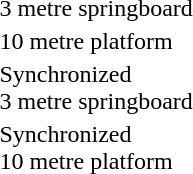<table>
<tr>
<td>3 metre springboard <br></td>
<td><strong></strong></td>
<td></td>
<td></td>
</tr>
<tr>
<td>10 metre platform <br></td>
<td><strong></strong></td>
<td></td>
<td></td>
</tr>
<tr>
<td>Synchronized<br>3 metre springboard <br></td>
<td><strong><br></strong></td>
<td><br></td>
<td><br></td>
</tr>
<tr>
<td>Synchronized<br>10 metre platform <br></td>
<td><br></td>
<td><br></td>
<td><br></td>
</tr>
</table>
